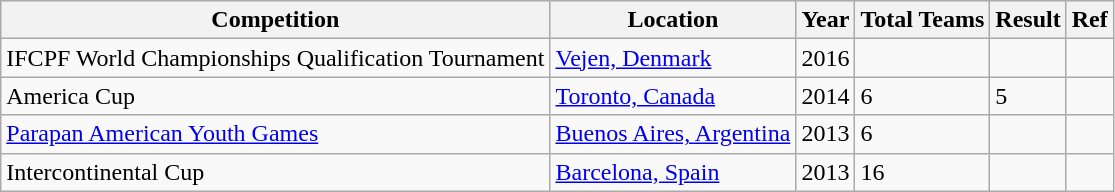<table class="wikitable">
<tr>
<th>Competition</th>
<th>Location</th>
<th>Year</th>
<th>Total Teams</th>
<th>Result</th>
<th>Ref</th>
</tr>
<tr>
<td>IFCPF World Championships Qualification Tournament</td>
<td><a href='#'>Vejen, Denmark</a></td>
<td>2016</td>
<td></td>
<td></td>
<td></td>
</tr>
<tr>
<td>America Cup</td>
<td><a href='#'>Toronto, Canada</a></td>
<td>2014</td>
<td>6</td>
<td>5</td>
<td></td>
</tr>
<tr>
<td><a href='#'>Parapan American Youth Games</a></td>
<td><a href='#'>Buenos Aires, Argentina</a></td>
<td>2013</td>
<td>6</td>
<td></td>
<td></td>
</tr>
<tr>
<td>Intercontinental Cup</td>
<td><a href='#'>Barcelona, Spain</a></td>
<td>2013</td>
<td>16</td>
<td></td>
<td></td>
</tr>
</table>
